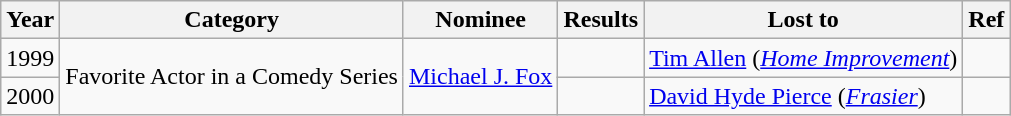<table class="wikitable">
<tr>
<th>Year</th>
<th>Category</th>
<th>Nominee</th>
<th>Results</th>
<th>Lost to</th>
<th>Ref</th>
</tr>
<tr>
<td>1999</td>
<td rowspan="2">Favorite Actor in a Comedy Series</td>
<td rowspan="2"><a href='#'>Michael J. Fox</a></td>
<td></td>
<td><a href='#'>Tim Allen</a> (<em><a href='#'>Home Improvement</a></em>)</td>
<td></td>
</tr>
<tr>
<td>2000</td>
<td></td>
<td><a href='#'>David Hyde Pierce</a> (<em><a href='#'>Frasier</a></em>)</td>
<td></td>
</tr>
</table>
